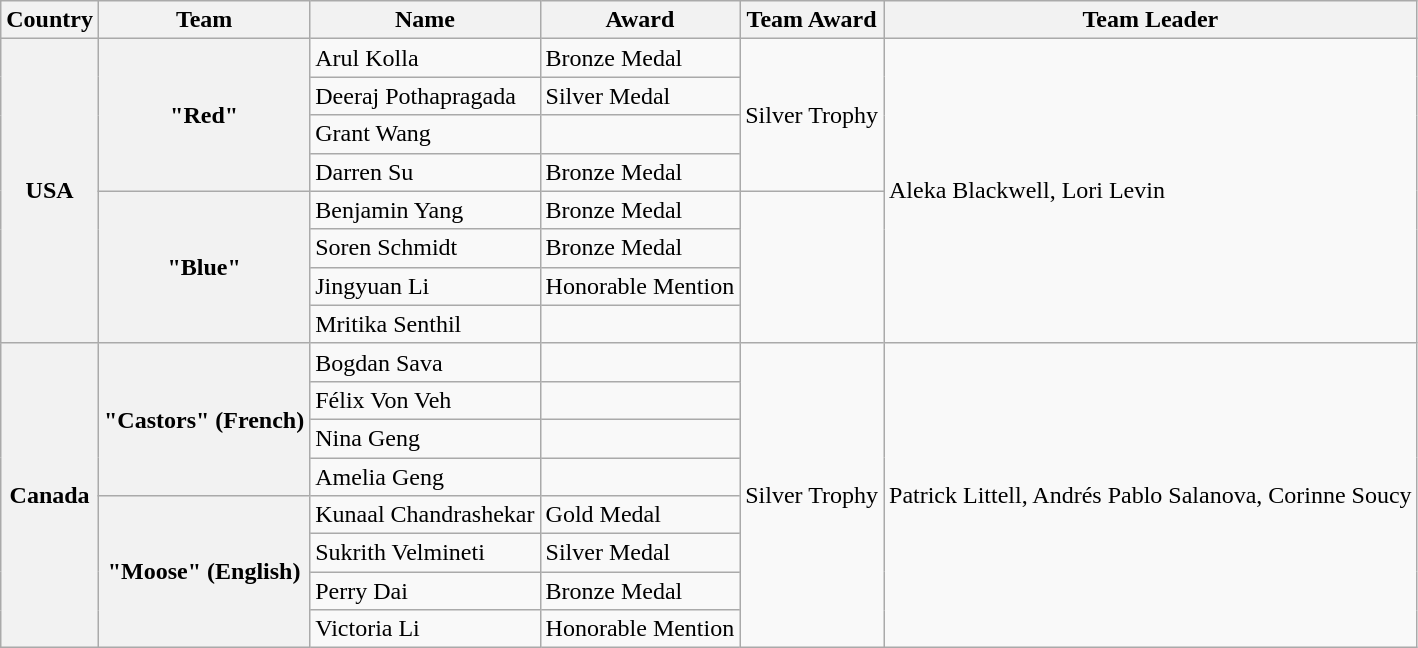<table class="wikitable">
<tr>
<th>Country</th>
<th>Team</th>
<th>Name</th>
<th>Award</th>
<th>Team Award</th>
<th>Team Leader</th>
</tr>
<tr>
<th rowspan="8"><strong>USA</strong></th>
<th rowspan="4">"Red"</th>
<td>Arul Kolla</td>
<td>Bronze Medal</td>
<td rowspan="4">Silver Trophy</td>
<td rowspan="8">Aleka Blackwell, Lori Levin</td>
</tr>
<tr>
<td>Deeraj Pothapragada</td>
<td>Silver Medal</td>
</tr>
<tr>
<td>Grant Wang</td>
<td></td>
</tr>
<tr>
<td>Darren Su</td>
<td>Bronze Medal</td>
</tr>
<tr>
<th rowspan="4">"Blue"</th>
<td>Benjamin Yang</td>
<td>Bronze Medal</td>
<td rowspan="4"></td>
</tr>
<tr>
<td>Soren Schmidt</td>
<td>Bronze Medal</td>
</tr>
<tr>
<td>Jingyuan Li</td>
<td>Honorable Mention</td>
</tr>
<tr>
<td>Mritika Senthil</td>
<td></td>
</tr>
<tr>
<th rowspan="8">Canada</th>
<th rowspan="4">"Castors" (French)</th>
<td>Bogdan Sava</td>
<td></td>
<td rowspan="8">Silver Trophy</td>
<td rowspan="8">Patrick Littell, Andrés Pablo Salanova, Corinne Soucy</td>
</tr>
<tr>
<td>Félix Von Veh</td>
<td></td>
</tr>
<tr>
<td>Nina Geng</td>
<td></td>
</tr>
<tr>
<td>Amelia Geng</td>
<td></td>
</tr>
<tr>
<th rowspan="4">"Moose" (English)</th>
<td>Kunaal Chandrashekar</td>
<td>Gold Medal</td>
</tr>
<tr>
<td>Sukrith Velmineti</td>
<td>Silver Medal</td>
</tr>
<tr>
<td>Perry Dai</td>
<td>Bronze Medal</td>
</tr>
<tr>
<td>Victoria Li</td>
<td>Honorable Mention</td>
</tr>
</table>
